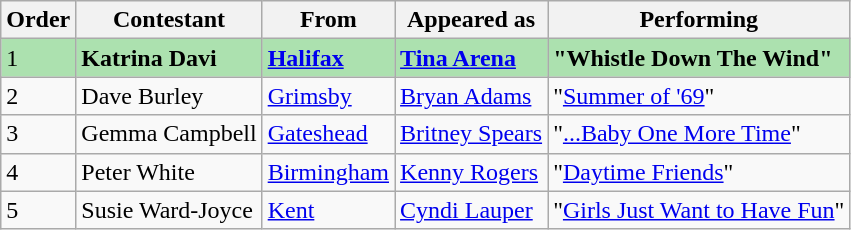<table class="wikitable">
<tr>
<th>Order</th>
<th>Contestant</th>
<th>From</th>
<th>Appeared as</th>
<th>Performing</th>
</tr>
<tr style="background:#ACE1AF;">
<td>1</td>
<td><strong>Katrina Davi</strong></td>
<td><strong><a href='#'>Halifax</a></strong></td>
<td><strong><a href='#'>Tina Arena</a></strong></td>
<td><strong>"Whistle Down The Wind"</strong></td>
</tr>
<tr>
<td>2</td>
<td>Dave Burley</td>
<td><a href='#'>Grimsby</a></td>
<td><a href='#'>Bryan Adams</a></td>
<td>"<a href='#'>Summer of '69</a>"</td>
</tr>
<tr>
<td>3</td>
<td>Gemma Campbell</td>
<td><a href='#'>Gateshead</a></td>
<td><a href='#'>Britney Spears</a></td>
<td>"<a href='#'>...Baby One More Time</a>"</td>
</tr>
<tr>
<td>4</td>
<td>Peter White</td>
<td><a href='#'>Birmingham</a></td>
<td><a href='#'>Kenny Rogers</a></td>
<td>"<a href='#'>Daytime Friends</a>"</td>
</tr>
<tr>
<td>5</td>
<td>Susie Ward-Joyce</td>
<td><a href='#'>Kent</a></td>
<td><a href='#'>Cyndi Lauper</a></td>
<td>"<a href='#'>Girls Just Want to Have Fun</a>"</td>
</tr>
</table>
